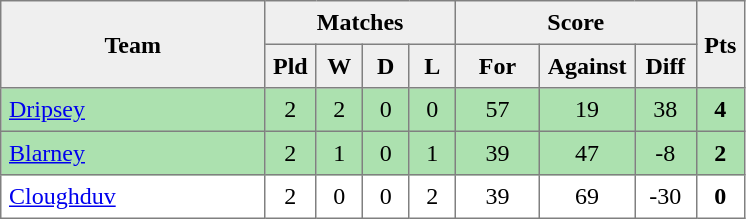<table style=border-collapse:collapse border=1 cellspacing=0 cellpadding=5>
<tr align=center bgcolor=#efefef>
<th rowspan=2 width=165>Team</th>
<th colspan=4>Matches</th>
<th colspan=3>Score</th>
<th rowspan=2width=20>Pts</th>
</tr>
<tr align=center bgcolor=#efefef>
<th width=20>Pld</th>
<th width=20>W</th>
<th width=20>D</th>
<th width=20>L</th>
<th width=45>For</th>
<th width=45>Against</th>
<th width=30>Diff</th>
</tr>
<tr align=center style="background:#ACE1AF;">
<td style="text-align:left;"><a href='#'>Dripsey</a></td>
<td>2</td>
<td>2</td>
<td>0</td>
<td>0</td>
<td>57</td>
<td>19</td>
<td>38</td>
<td><strong>4</strong></td>
</tr>
<tr align=center style="background:#ACE1AF;">
<td style="text-align:left;"><a href='#'>Blarney</a></td>
<td>2</td>
<td>1</td>
<td>0</td>
<td>1</td>
<td>39</td>
<td>47</td>
<td>-8</td>
<td><strong>2</strong></td>
</tr>
<tr align=center>
<td style="text-align:left;"><a href='#'>Cloughduv</a></td>
<td>2</td>
<td>0</td>
<td>0</td>
<td>2</td>
<td>39</td>
<td>69</td>
<td>-30</td>
<td><strong>0</strong></td>
</tr>
</table>
